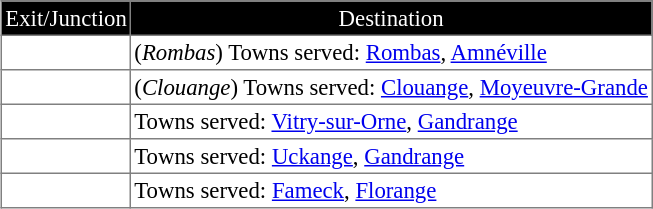<table border="1" cellpadding="2" style="margin-left:1em; margin-bottom: 1em; color: black; border-collapse: collapse; font-size: 95%;">
<tr style="background:#000; text-align:center; color:white;">
<td>Exit/Junction</td>
<td>Destination</td>
</tr>
<tr>
<td></td>
<td>(<em>Rombas</em>) Towns served: <a href='#'>Rombas</a>, <a href='#'>Amnéville</a></td>
</tr>
<tr>
<td></td>
<td>(<em>Clouange</em>) Towns served: <a href='#'>Clouange</a>, <a href='#'>Moyeuvre-Grande</a></td>
</tr>
<tr>
<td></td>
<td><em></em> Towns served: <a href='#'>Vitry-sur-Orne</a>, <a href='#'>Gandrange</a></td>
</tr>
<tr>
<td></td>
<td><em></em> <em></em> Towns served: <a href='#'>Uckange</a>, <a href='#'>Gandrange</a></td>
</tr>
<tr>
<td></td>
<td><em></em> Towns served: <a href='#'>Fameck</a>, <a href='#'>Florange</a></td>
</tr>
</table>
